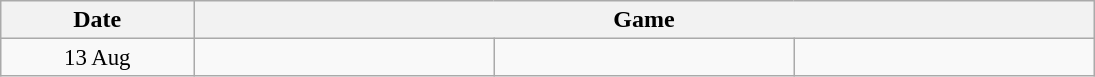<table width=730 class="wikitable">
<tr>
<th width=15%>Date</th>
<th width=70% colspan=3>Game</th>
</tr>
<tr style=font-size:95%>
<td align=center>13 Aug</td>
<td align=center><strong></strong></td>
<td></td>
<td></td>
</tr>
</table>
